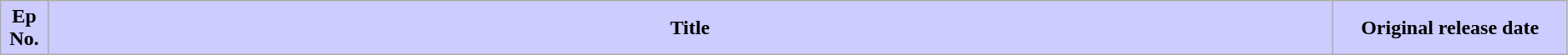<table class="wikitable" width=99%>
<tr>
<th style="background: #CCF" width="3%">Ep No.</th>
<th style="background: #CCF">Title</th>
<th style="background: #CCF" width="15%">Original release date<br>











</th>
</tr>
</table>
